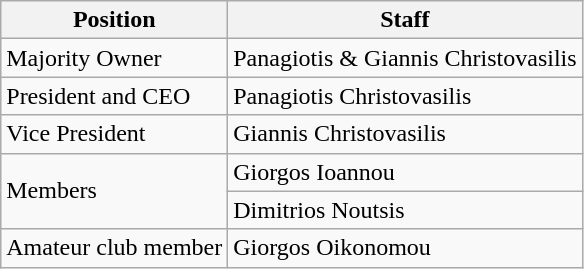<table class="wikitable">
<tr>
<th>Position</th>
<th>Staff</th>
</tr>
<tr>
<td>Majority Owner</td>
<td>Panagiotis & Giannis Christovasilis</td>
</tr>
<tr>
<td>President and CEO</td>
<td>Panagiotis Christovasilis</td>
</tr>
<tr>
<td>Vice President</td>
<td>Giannis Christovasilis</td>
</tr>
<tr>
<td rowspan="2">Members</td>
<td>Giorgos Ioannou</td>
</tr>
<tr>
<td>Dimitrios Noutsis</td>
</tr>
<tr>
<td>Amateur club member</td>
<td>Giorgos Oikonomou</td>
</tr>
</table>
